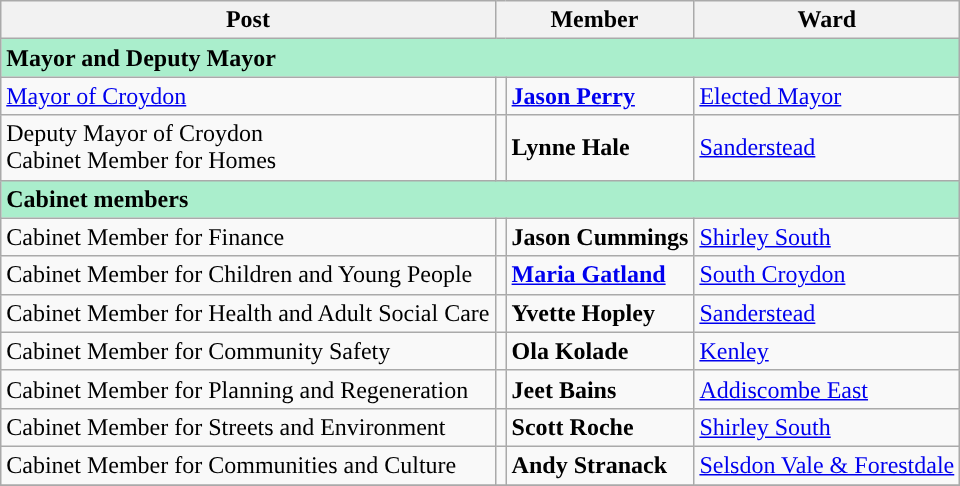<table class="wikitable">
<tr>
<th>Post</th>
<th colspan=2>Member</th>
<th colspan=1>Ward</th>
</tr>
<tr>
<td style="background:#aaeecc;" colspan="4"><strong>Mayor and Deputy Mayor</strong></td>
</tr>
<tr>
<td><a href='#'>Mayor of Croydon</a></td>
<td style="background-color: "></td>
<td><strong><a href='#'>Jason Perry</a></strong></td>
<td><a href='#'>Elected Mayor</a></td>
</tr>
<tr>
<td>Deputy Mayor of Croydon<br>Cabinet Member for Homes</td>
<td style="background-color: "></td>
<td><strong>Lynne Hale</strong></td>
<td><a href='#'>Sanderstead</a></td>
</tr>
<tr>
<td style="background:#aaeecc;" colspan="4"><strong>Cabinet members</strong></td>
</tr>
<tr>
<td>Cabinet Member for Finance</td>
<td style="background-color: "></td>
<td><strong>Jason Cummings</strong></td>
<td><a href='#'>Shirley South</a></td>
</tr>
<tr>
<td>Cabinet Member for Children and Young People</td>
<td style="background-color: "></td>
<td><strong><a href='#'>Maria Gatland</a></strong></td>
<td><a href='#'>South Croydon</a></td>
</tr>
<tr>
<td>Cabinet Member for Health and Adult Social Care</td>
<td style="background-color: "></td>
<td><strong>Yvette Hopley</strong></td>
<td><a href='#'>Sanderstead</a></td>
</tr>
<tr>
<td>Cabinet Member for Community Safety</td>
<td style="background-color: "></td>
<td><strong>Ola Kolade</strong></td>
<td><a href='#'>Kenley</a></td>
</tr>
<tr>
<td>Cabinet Member for Planning and Regeneration</td>
<td style="background-color: "></td>
<td><strong>Jeet Bains</strong></td>
<td><a href='#'>Addiscombe East</a></td>
</tr>
<tr>
<td>Cabinet Member for Streets and Environment</td>
<td style="background-color: "></td>
<td><strong>Scott Roche</strong></td>
<td><a href='#'>Shirley South</a></td>
</tr>
<tr>
<td>Cabinet Member for Communities and Culture</td>
<td style="background-color: "></td>
<td><strong>Andy Stranack</strong></td>
<td><a href='#'>Selsdon Vale & Forestdale</a></td>
</tr>
<tr>
</tr>
</table>
